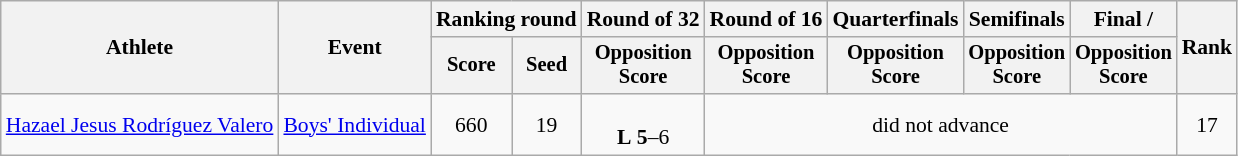<table class="wikitable" style="font-size:90%;">
<tr>
<th rowspan="2">Athlete</th>
<th rowspan="2">Event</th>
<th colspan="2">Ranking round</th>
<th>Round of 32</th>
<th>Round of 16</th>
<th>Quarterfinals</th>
<th>Semifinals</th>
<th>Final / </th>
<th rowspan=2>Rank</th>
</tr>
<tr style="font-size:95%">
<th>Score</th>
<th>Seed</th>
<th>Opposition<br>Score</th>
<th>Opposition<br>Score</th>
<th>Opposition<br>Score</th>
<th>Opposition<br>Score</th>
<th>Opposition<br>Score</th>
</tr>
<tr align=center>
<td align=left><a href='#'>Hazael Jesus Rodríguez Valero</a></td>
<td><a href='#'>Boys' Individual</a></td>
<td>660</td>
<td>19</td>
<td><br><strong>L</strong> <strong>5</strong>–6</td>
<td colspan=4>did not advance</td>
<td>17</td>
</tr>
</table>
